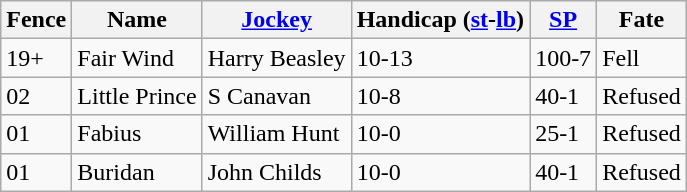<table class="wikitable sortable">
<tr>
<th>Fence</th>
<th>Name</th>
<th><a href='#'>Jockey</a></th>
<th>Handicap (<a href='#'>st</a>-<a href='#'>lb</a>)</th>
<th><a href='#'>SP</a></th>
<th>Fate</th>
</tr>
<tr>
<td>19+</td>
<td>Fair Wind</td>
<td>Harry Beasley</td>
<td>10-13</td>
<td>100-7</td>
<td>Fell</td>
</tr>
<tr>
<td>02</td>
<td>Little Prince</td>
<td>S Canavan</td>
<td>10-8</td>
<td>40-1</td>
<td>Refused</td>
</tr>
<tr>
<td>01</td>
<td>Fabius</td>
<td>William Hunt</td>
<td>10-0</td>
<td>25-1</td>
<td>Refused</td>
</tr>
<tr>
<td>01</td>
<td>Buridan</td>
<td>John Childs</td>
<td>10-0</td>
<td>40-1</td>
<td>Refused</td>
</tr>
</table>
